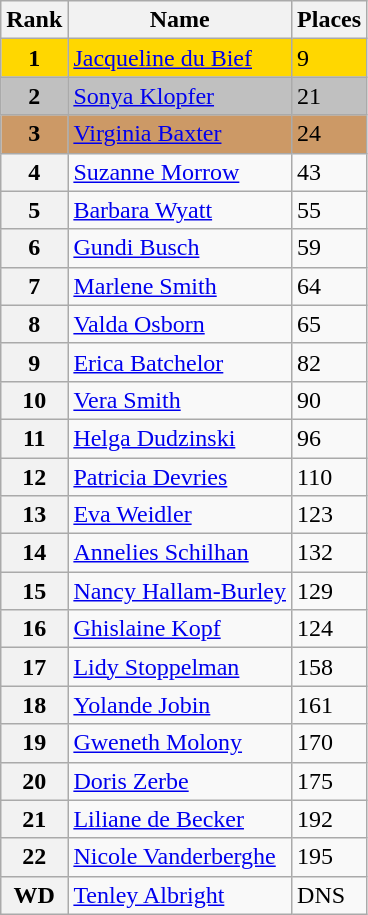<table class="wikitable">
<tr>
<th>Rank</th>
<th>Name</th>
<th>Places</th>
</tr>
<tr bgcolor=gold>
<td align=center><strong>1</strong></td>
<td> <a href='#'>Jacqueline du Bief</a></td>
<td>9</td>
</tr>
<tr bgcolor=silver>
<td align=center><strong>2</strong></td>
<td> <a href='#'>Sonya Klopfer</a></td>
<td>21</td>
</tr>
<tr bgcolor=cc9966>
<td align=center><strong>3</strong></td>
<td> <a href='#'>Virginia Baxter</a></td>
<td>24</td>
</tr>
<tr>
<th>4</th>
<td> <a href='#'>Suzanne Morrow</a></td>
<td>43</td>
</tr>
<tr>
<th>5</th>
<td> <a href='#'>Barbara Wyatt</a></td>
<td>55</td>
</tr>
<tr>
<th>6</th>
<td> <a href='#'>Gundi Busch</a></td>
<td>59</td>
</tr>
<tr>
<th>7</th>
<td> <a href='#'>Marlene Smith</a></td>
<td>64</td>
</tr>
<tr>
<th>8</th>
<td> <a href='#'>Valda Osborn</a></td>
<td>65</td>
</tr>
<tr>
<th>9</th>
<td> <a href='#'>Erica Batchelor</a></td>
<td>82</td>
</tr>
<tr>
<th>10</th>
<td> <a href='#'>Vera Smith</a></td>
<td>90</td>
</tr>
<tr>
<th>11</th>
<td> <a href='#'>Helga Dudzinski</a></td>
<td>96</td>
</tr>
<tr>
<th>12</th>
<td> <a href='#'>Patricia Devries</a></td>
<td>110</td>
</tr>
<tr>
<th>13</th>
<td> <a href='#'>Eva Weidler</a></td>
<td>123</td>
</tr>
<tr>
<th>14</th>
<td> <a href='#'>Annelies Schilhan</a></td>
<td>132</td>
</tr>
<tr>
<th>15</th>
<td> <a href='#'>Nancy Hallam-Burley</a></td>
<td>129</td>
</tr>
<tr>
<th>16</th>
<td> <a href='#'>Ghislaine Kopf</a></td>
<td>124</td>
</tr>
<tr>
<th>17</th>
<td> <a href='#'>Lidy Stoppelman</a></td>
<td>158</td>
</tr>
<tr>
<th>18</th>
<td> <a href='#'>Yolande Jobin</a></td>
<td>161</td>
</tr>
<tr>
<th>19</th>
<td> <a href='#'>Gweneth Molony</a></td>
<td>170</td>
</tr>
<tr>
<th>20</th>
<td> <a href='#'>Doris Zerbe</a></td>
<td>175</td>
</tr>
<tr>
<th>21</th>
<td> <a href='#'>Liliane de Becker</a></td>
<td>192</td>
</tr>
<tr>
<th>22</th>
<td> <a href='#'>Nicole Vanderberghe</a></td>
<td>195</td>
</tr>
<tr>
<th>WD</th>
<td> <a href='#'>Tenley Albright</a></td>
<td>DNS</td>
</tr>
</table>
